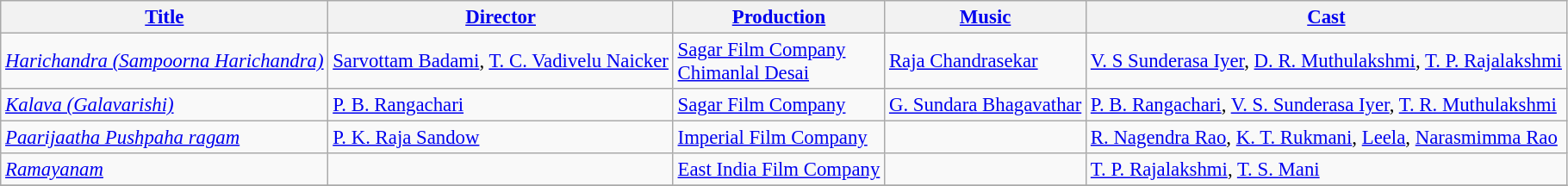<table class="wikitable" style="font-size: 95%;">
<tr>
<th><a href='#'>Title</a></th>
<th><a href='#'>Director</a></th>
<th><a href='#'>Production</a></th>
<th><a href='#'>Music</a></th>
<th><a href='#'>Cast</a></th>
</tr>
<tr --->
<td><em><a href='#'>Harichandra (Sampoorna Harichandra)</a></em></td>
<td><a href='#'>Sarvottam Badami</a>, <a href='#'>T. C. Vadivelu Naicker</a></td>
<td><a href='#'>Sagar Film Company</a><br><a href='#'>Chimanlal Desai</a></td>
<td><a href='#'>Raja Chandrasekar</a></td>
<td><a href='#'>V. S Sunderasa Iyer</a>, <a href='#'>D. R. Muthulakshmi</a>, <a href='#'>T. P. Rajalakshmi</a></td>
</tr>
<tr -->
<td><em><a href='#'>Kalava (Galavarishi)</a></em></td>
<td><a href='#'>P. B. Rangachari</a></td>
<td><a href='#'>Sagar Film Company</a></td>
<td><a href='#'>G. Sundara Bhagavathar</a></td>
<td><a href='#'>P. B. Rangachari</a>, <a href='#'>V. S. Sunderasa Iyer</a>, <a href='#'>T. R. Muthulakshmi</a></td>
</tr>
<tr -->
<td><em><a href='#'>Paarijaatha Pushpaha ragam</a></em></td>
<td><a href='#'>P. K. Raja Sandow</a></td>
<td><a href='#'>Imperial Film Company</a></td>
<td></td>
<td><a href='#'>R. Nagendra Rao</a>, <a href='#'>K. T. Rukmani</a>, <a href='#'>Leela</a>, <a href='#'>Narasmimma Rao</a></td>
</tr>
<tr -->
<td><em><a href='#'>Ramayanam</a></em></td>
<td></td>
<td><a href='#'>East India Film Company</a></td>
<td></td>
<td><a href='#'>T. P. Rajalakshmi</a>, <a href='#'>T. S. Mani</a></td>
</tr>
<tr -->
</tr>
</table>
